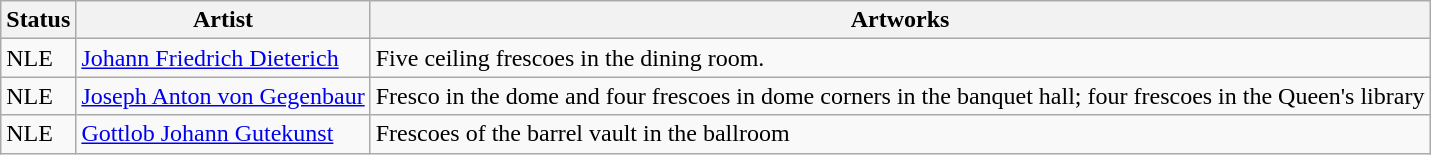<table class="wikitable">
<tr>
<th>Status</th>
<th>Artist</th>
<th>Artworks</th>
</tr>
<tr>
<td>NLE</td>
<td><a href='#'>Johann Friedrich Dieterich</a></td>
<td>Five ceiling frescoes in the dining room.</td>
</tr>
<tr>
<td>NLE</td>
<td><a href='#'>Joseph Anton von Gegenbaur</a></td>
<td>Fresco in the dome and four frescoes in dome corners in the banquet hall; four frescoes in the Queen's library</td>
</tr>
<tr>
<td>NLE</td>
<td><a href='#'>Gottlob Johann Gutekunst</a></td>
<td>Frescoes of the barrel vault in the ballroom</td>
</tr>
</table>
